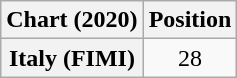<table class="wikitable plainrowheaders" style="text-align:center;">
<tr>
<th>Chart (2020)</th>
<th>Position</th>
</tr>
<tr>
<th scope="row">Italy (FIMI)</th>
<td>28</td>
</tr>
</table>
